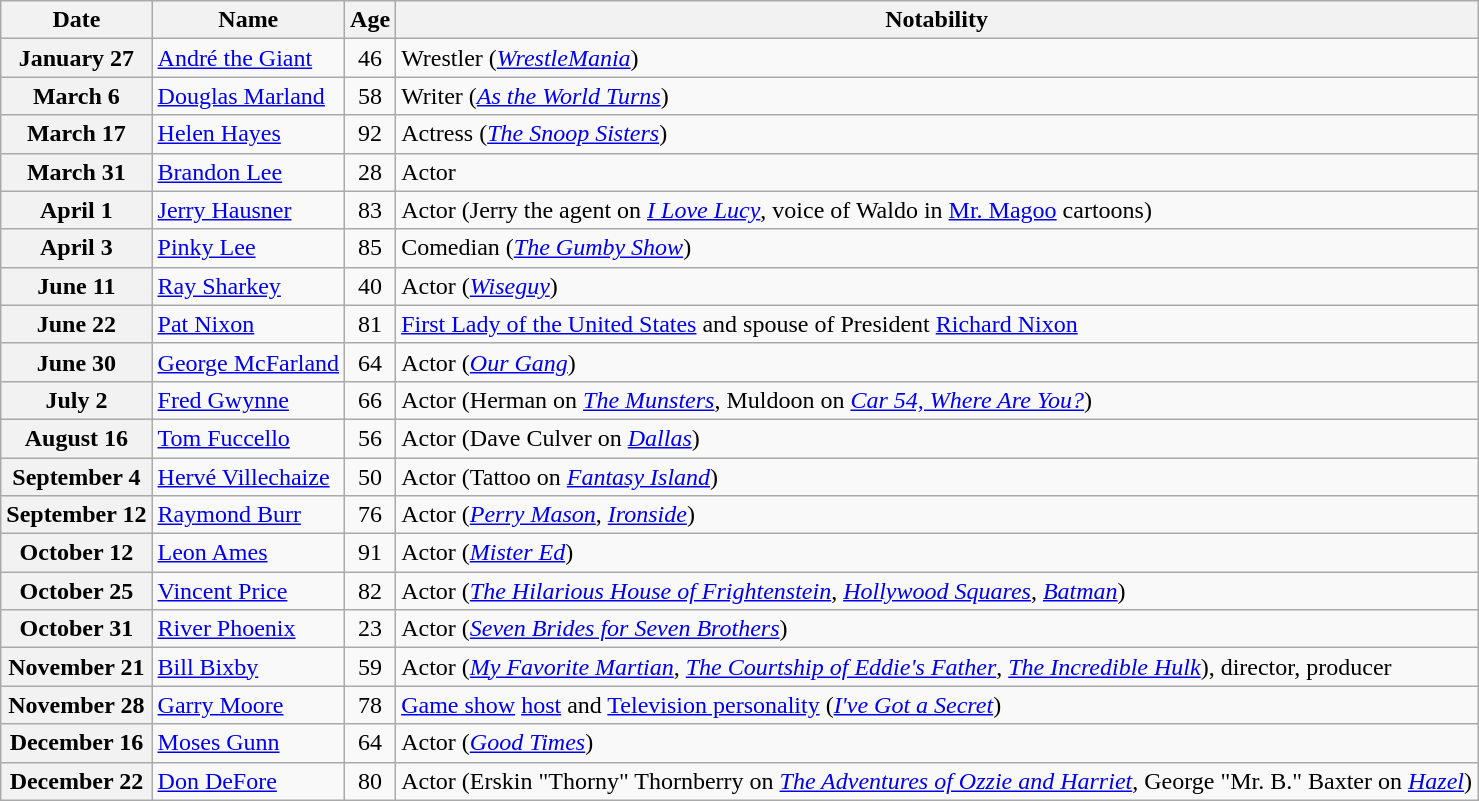<table class="wikitable sortable">
<tr ">
<th>Date</th>
<th>Name</th>
<th>Age</th>
<th class="unsortable">Notability</th>
</tr>
<tr>
<th>January 27</th>
<td><a href='#'>André the Giant</a></td>
<td style="text-align:center;">46</td>
<td>Wrestler (<em><a href='#'>WrestleMania</a></em>)</td>
</tr>
<tr>
<th>March 6</th>
<td><a href='#'>Douglas Marland</a></td>
<td style="text-align:center;">58</td>
<td>Writer (<em><a href='#'>As the World Turns</a></em>)</td>
</tr>
<tr>
<th>March 17</th>
<td><a href='#'>Helen Hayes</a></td>
<td style="text-align:center;">92</td>
<td>Actress (<em><a href='#'>The Snoop Sisters</a></em>)</td>
</tr>
<tr>
<th>March 31</th>
<td><a href='#'>Brandon Lee</a></td>
<td style="text-align:center;">28</td>
<td>Actor</td>
</tr>
<tr>
<th>April 1</th>
<td><a href='#'>Jerry Hausner</a></td>
<td style="text-align:center;">83</td>
<td>Actor (Jerry the agent on <em><a href='#'>I Love Lucy</a></em>, voice of Waldo in <a href='#'>Mr. Magoo</a> cartoons)</td>
</tr>
<tr>
<th>April 3</th>
<td><a href='#'>Pinky Lee</a></td>
<td style="text-align:center;">85</td>
<td>Comedian (<em><a href='#'>The Gumby Show</a></em>)</td>
</tr>
<tr>
<th>June 11</th>
<td><a href='#'>Ray Sharkey</a></td>
<td style="text-align:center;">40</td>
<td>Actor (<em><a href='#'>Wiseguy</a></em>)</td>
</tr>
<tr>
<th>June 22</th>
<td><a href='#'>Pat Nixon</a></td>
<td align="center">81</td>
<td><a href='#'>First Lady of the United States</a> and spouse of President <a href='#'>Richard Nixon</a></td>
</tr>
<tr>
<th>June 30</th>
<td><a href='#'>George McFarland</a></td>
<td style="text-align:center;">64</td>
<td>Actor (<em><a href='#'>Our Gang</a></em>)</td>
</tr>
<tr>
<th>July 2</th>
<td><a href='#'>Fred Gwynne</a></td>
<td style="text-align:center;">66</td>
<td>Actor (Herman on <em><a href='#'>The Munsters</a></em>, Muldoon on <em><a href='#'>Car 54, Where Are You?</a></em>)</td>
</tr>
<tr>
<th>August 16</th>
<td><a href='#'>Tom Fuccello</a></td>
<td style="text-align:center;">56</td>
<td>Actor (Dave Culver on <em><a href='#'>Dallas</a></em>)</td>
</tr>
<tr>
<th>September 4</th>
<td><a href='#'>Hervé Villechaize</a></td>
<td style="text-align:center;">50</td>
<td>Actor (Tattoo on <em><a href='#'>Fantasy Island</a></em>)</td>
</tr>
<tr>
<th>September 12</th>
<td><a href='#'>Raymond Burr</a></td>
<td style="text-align:center;">76</td>
<td>Actor (<em><a href='#'>Perry Mason</a></em>, <em><a href='#'>Ironside</a></em>)</td>
</tr>
<tr>
<th>October 12</th>
<td><a href='#'>Leon Ames</a></td>
<td style="text-align:center;">91</td>
<td>Actor (<em><a href='#'>Mister Ed</a></em>)</td>
</tr>
<tr>
<th>October 25</th>
<td><a href='#'>Vincent Price</a></td>
<td style="text-align:center;">82</td>
<td>Actor (<em><a href='#'>The Hilarious House of Frightenstein</a></em>, <em><a href='#'>Hollywood Squares</a></em>, <em><a href='#'>Batman</a></em>)</td>
</tr>
<tr>
<th>October 31</th>
<td><a href='#'>River Phoenix</a></td>
<td style="text-align:center;">23</td>
<td>Actor (<em><a href='#'>Seven Brides for Seven Brothers</a></em>)</td>
</tr>
<tr>
<th>November 21</th>
<td><a href='#'>Bill Bixby</a></td>
<td style="text-align:center;">59</td>
<td>Actor (<em><a href='#'>My Favorite Martian</a></em>, <em><a href='#'>The Courtship of Eddie's Father</a></em>, <em><a href='#'>The Incredible Hulk</a></em>), director, producer</td>
</tr>
<tr>
<th>November 28</th>
<td><a href='#'>Garry Moore</a></td>
<td style="text-align:center;">78</td>
<td><a href='#'>Game show</a> <a href='#'>host</a> and <a href='#'>Television personality</a> (<em><a href='#'>I've Got a Secret</a></em>)</td>
</tr>
<tr>
<th>December 16</th>
<td><a href='#'>Moses Gunn</a></td>
<td style="text-align:center;">64</td>
<td>Actor (<em><a href='#'>Good Times</a></em>)</td>
</tr>
<tr>
<th>December 22</th>
<td><a href='#'>Don DeFore</a></td>
<td style="text-align:center;">80</td>
<td>Actor (Erskin "Thorny" Thornberry on <em><a href='#'>The Adventures of Ozzie and Harriet</a></em>, George "Mr. B." Baxter on <em><a href='#'>Hazel</a></em>)</td>
</tr>
</table>
